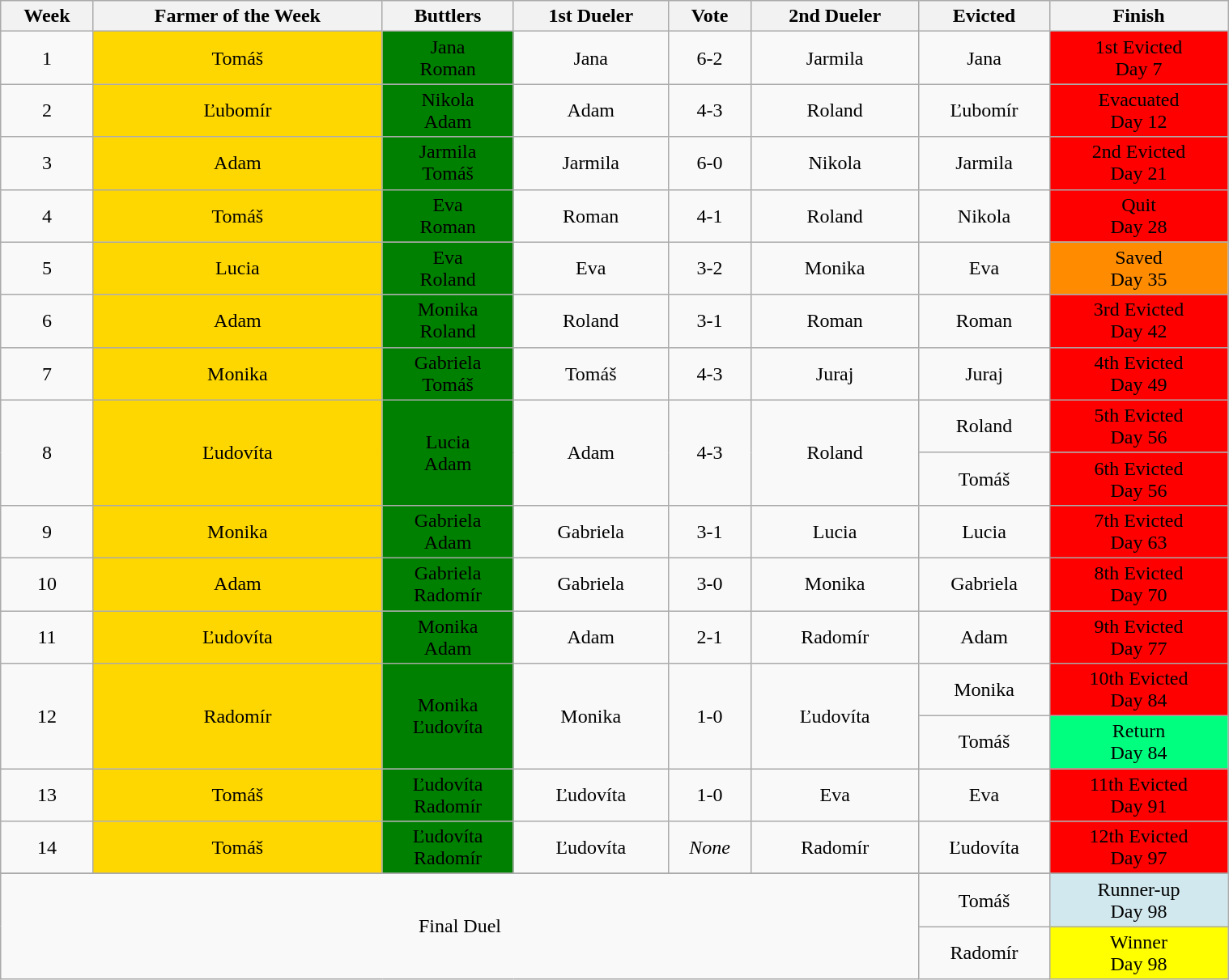<table class="wikitable" style="font-size:100%; text-align:center; width: 80%; margin-left: auto; margin-right: auto;">
<tr>
<th>Week</th>
<th>Farmer of the Week</th>
<th>Buttlers</th>
<th>1st Dueler</th>
<th>Vote</th>
<th>2nd Dueler</th>
<th>Evicted</th>
<th>Finish</th>
</tr>
<tr>
<td>1</td>
<td style="background:gold;" colspan=1>Tomáš</td>
<td style="background:#008000;">Jana<br>Roman</td>
<td>Jana</td>
<td>6-2</td>
<td>Jarmila</td>
<td>Jana</td>
<td style="background:#ff0000">1st Evicted<br>Day 7</td>
</tr>
<tr>
<td>2</td>
<td style="background:gold;" colspan=1>Ľubomír</td>
<td style="background:#008000;">Nikola<br>Adam</td>
<td>Adam</td>
<td>4-3</td>
<td>Roland</td>
<td>Ľubomír</td>
<td style="background:#ff0000">Evacuated<br>Day 12</td>
</tr>
<tr>
<td>3</td>
<td style="background:gold;" colspan=1>Adam</td>
<td style="background:#008000;">Jarmila<br>Tomáš</td>
<td>Jarmila</td>
<td>6-0</td>
<td>Nikola</td>
<td>Jarmila</td>
<td style="background:#ff0000">2nd Evicted<br>Day 21</td>
</tr>
<tr>
<td>4</td>
<td style="background:gold;" colspan=1>Tomáš</td>
<td style="background:#008000;">Eva<br>Roman</td>
<td>Roman</td>
<td>4-1</td>
<td>Roland</td>
<td>Nikola</td>
<td style="background:#ff0000">Quit<br>Day 28</td>
</tr>
<tr>
<td>5</td>
<td style="background:gold;" colspan=1>Lucia</td>
<td style="background:#008000;">Eva<br>Roland</td>
<td>Eva</td>
<td>3-2</td>
<td>Monika</td>
<td>Eva</td>
<td style="background:#FF8C00">Saved<br>Day 35</td>
</tr>
<tr>
<td>6</td>
<td style="background:gold;" colspan=1>Adam</td>
<td style="background:#008000;">Monika<br>Roland</td>
<td>Roland</td>
<td>3-1</td>
<td>Roman</td>
<td>Roman</td>
<td style="background:#ff0000">3rd Evicted<br>Day 42</td>
</tr>
<tr>
<td>7</td>
<td style="background:gold;" colspan=1>Monika</td>
<td style="background:#008000;">Gabriela<br>Tomáš</td>
<td>Tomáš</td>
<td>4-3</td>
<td>Juraj</td>
<td>Juraj</td>
<td style="background:#ff0000">4th Evicted<br>Day 49</td>
</tr>
<tr>
<td rowspan="2">8</td>
<td rowspan="2" style="background:gold;" colspan=1>Ľudovíta</td>
<td rowspan="2" style="background:#008000;">Lucia<br>Adam</td>
<td rowspan="2">Adam</td>
<td rowspan="2">4-3</td>
<td rowspan="2">Roland</td>
<td rowspan="1">Roland</td>
<td rowspan="1" style="background:#ff0000">5th Evicted<br>Day 56</td>
</tr>
<tr>
<td rowspan="1">Tomáš</td>
<td rowspan="1" style="background:#ff0000">6th Evicted<br>Day 56</td>
</tr>
<tr>
<td>9</td>
<td style="background:gold;" colspan=1>Monika</td>
<td style="background:#008000;">Gabriela<br>Adam</td>
<td>Gabriela</td>
<td>3-1</td>
<td>Lucia</td>
<td>Lucia</td>
<td style="background:#ff0000">7th Evicted<br>Day 63</td>
</tr>
<tr>
<td>10</td>
<td style="background:gold;" colspan=1>Adam</td>
<td style="background:#008000;">Gabriela<br>Radomír</td>
<td>Gabriela</td>
<td>3-0</td>
<td>Monika</td>
<td>Gabriela</td>
<td style="background:#ff0000">8th Evicted<br>Day 70</td>
</tr>
<tr>
<td>11</td>
<td style="background:gold;" colspan=1>Ľudovíta</td>
<td style="background:#008000;">Monika<br>Adam</td>
<td>Adam</td>
<td>2-1</td>
<td>Radomír</td>
<td>Adam</td>
<td style="background:#ff0000">9th Evicted<br>Day 77</td>
</tr>
<tr>
<td rowspan="2">12</td>
<td rowspan="2" style="background:gold;" colspan=1>Radomír</td>
<td rowspan="2" style="background:#008000;">Monika<br>Ľudovíta</td>
<td rowspan="2">Monika</td>
<td rowspan="2">1-0</td>
<td rowspan="2">Ľudovíta</td>
<td rowspan="1">Monika</td>
<td rowspan="1" style="background:#ff0000">10th Evicted<br>Day 84</td>
</tr>
<tr>
<td rowspan="1">Tomáš</td>
<td rowspan="1" style="background:#00FF7F">Return<br>Day 84</td>
</tr>
<tr>
<td>13</td>
<td style="background:gold;" colspan=1>Tomáš</td>
<td style="background:#008000;">Ľudovíta<br>Radomír</td>
<td>Ľudovíta</td>
<td>1-0</td>
<td>Eva</td>
<td>Eva</td>
<td style="background:#ff0000">11th Evicted<br>Day 91</td>
</tr>
<tr>
<td>14</td>
<td style="background:gold;" colspan=1>Tomáš</td>
<td style="background:#008000;">Ľudovíta<br>Radomír</td>
<td>Ľudovíta</td>
<td><em>None</em></td>
<td>Radomír</td>
<td>Ľudovíta</td>
<td style="background:#ff0000">12th Evicted<br>Day 97</td>
</tr>
<tr>
</tr>
<tr>
<td colspan="6" rowspan="2">Final Duel</td>
<td rowspan="1">Tomáš</td>
<td rowspan="1" style="background:#D1E8EF">Runner-up<br>Day 98</td>
</tr>
<tr>
<td rowspan="1">Radomír</td>
<td rowspan="1" style="background:yellow">Winner<br>Day 98</td>
</tr>
</table>
